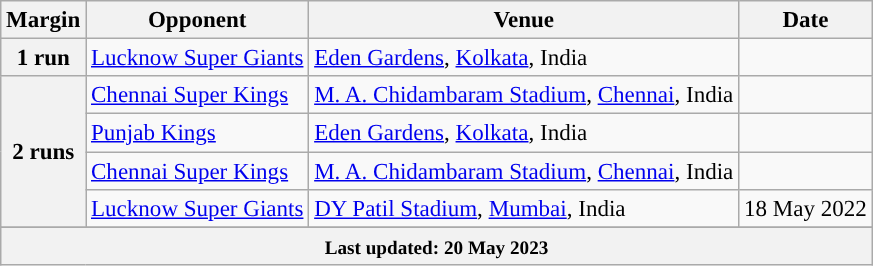<table class="wikitable sortable" style="text-align:left;font-size:96%;">
<tr>
<th>Margin</th>
<th>Opponent</th>
<th>Venue</th>
<th>Date</th>
</tr>
<tr>
<th>1 run</th>
<td><a href='#'>Lucknow Super Giants</a></td>
<td><a href='#'>Eden Gardens</a>, <a href='#'>Kolkata</a>, India</td>
<td></td>
</tr>
<tr>
<th rowspan="4">2 runs</th>
<td><a href='#'>Chennai Super Kings</a></td>
<td><a href='#'>M. A. Chidambaram Stadium</a>, <a href='#'>Chennai</a>, India</td>
<td></td>
</tr>
<tr>
<td><a href='#'>Punjab Kings</a></td>
<td><a href='#'>Eden Gardens</a>, <a href='#'>Kolkata</a>, India</td>
<td></td>
</tr>
<tr>
<td><a href='#'>Chennai Super Kings</a></td>
<td><a href='#'>M. A. Chidambaram Stadium</a>, <a href='#'>Chennai</a>, India</td>
<td></td>
</tr>
<tr>
<td><a href='#'>Lucknow Super Giants</a></td>
<td><a href='#'>DY Patil Stadium</a>, <a href='#'>Mumbai</a>, India</td>
<td>18 May 2022</td>
</tr>
<tr>
</tr>
<tr class="sortbottom">
<th colspan="4"><small>Last updated: 20 May 2023</small></th>
</tr>
</table>
